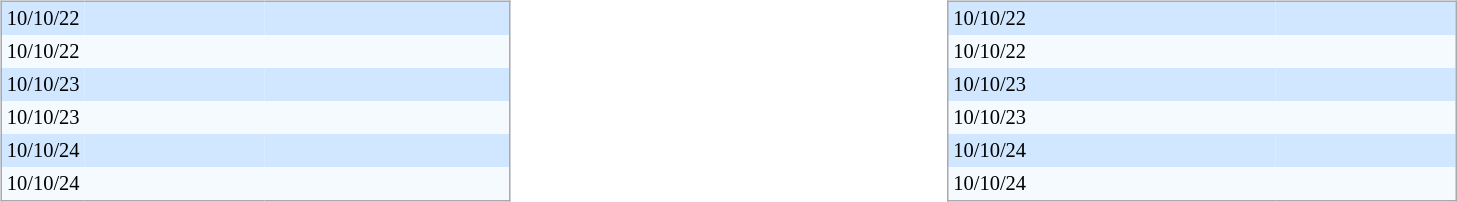<table width="100%" align=center>
<tr>
<td valign="top" width="50%"><br><table align=center cellpadding="3" cellspacing="0" style="background: #F5FAFF; border: 1px #aaa solid; border-collapse:collapse; font-size:90%;" width=340>
<tr bgcolor=#D0E7FF style=font-size:95%>
<td align=center width=50>10/10/22</td>
<td width=125 align=right><strong></strong></td>
<td align=center width=40><strong></strong></td>
<td width=125></td>
</tr>
<tr style=font-size:95%>
<td align=center>10/10/22</td>
<td align=right><strong></strong></td>
<td align=center><strong></strong></td>
<td></td>
</tr>
<tr bgcolor=#D0E7FF style=font-size:95%>
<td align=center>10/10/23</td>
<td align=right><strong></strong></td>
<td align=center><strong></strong></td>
<td></td>
</tr>
<tr style=font-size:95%>
<td align=center>10/10/23</td>
<td align=right><strong></strong></td>
<td align=center><strong></strong></td>
<td></td>
</tr>
<tr bgcolor=#D0E7FF style=font-size:95%>
<td align=center>10/10/24</td>
<td align=right><strong></strong></td>
<td align=center><strong></strong></td>
<td></td>
</tr>
<tr style=font-size:95%>
<td align=center>10/10/24</td>
<td align=right><strong></strong></td>
<td align=center><strong></strong></td>
<td></td>
</tr>
</table>
</td>
<td valign="top" width="50%"><br><table align=center cellpadding="3" cellspacing="0" style="background: #F5FAFF; border: 1px #aaa solid; border-collapse:collapse; font-size:90%;" width=340>
<tr bgcolor=#D0E7FF style=font-size:95%>
<td align=center width=50>10/10/22</td>
<td width=125 align=right><strong></strong></td>
<td align=center width=40><strong></strong></td>
<td width=125></td>
</tr>
<tr style=font-size:95%>
<td align=center>10/10/22</td>
<td align=right><strong></strong></td>
<td align=center><strong></strong></td>
<td></td>
</tr>
<tr bgcolor=#D0E7FF style=font-size:95%>
<td align=center>10/10/23</td>
<td align=right><strong></strong></td>
<td align=center><strong></strong></td>
<td></td>
</tr>
<tr style=font-size:95%>
<td align=center>10/10/23</td>
<td align=right><strong></strong></td>
<td align=center><strong></strong></td>
<td></td>
</tr>
<tr bgcolor=#D0E7FF style=font-size:95%>
<td align=center>10/10/24</td>
<td align=right><strong></strong></td>
<td align=center><strong></strong></td>
<td></td>
</tr>
<tr style=font-size:95%>
<td align=center>10/10/24</td>
<td align=right><strong></strong></td>
<td align=center><strong></strong></td>
<td></td>
</tr>
</table>
</td>
</tr>
</table>
